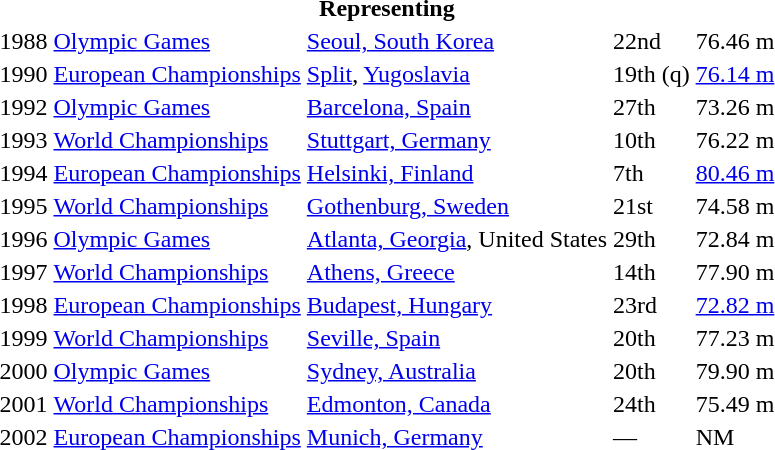<table>
<tr>
<th colspan="5">Representing </th>
</tr>
<tr>
<td>1988</td>
<td><a href='#'>Olympic Games</a></td>
<td><a href='#'>Seoul, South Korea</a></td>
<td>22nd</td>
<td>76.46 m</td>
</tr>
<tr>
<td>1990</td>
<td><a href='#'>European Championships</a></td>
<td><a href='#'>Split</a>, <a href='#'>Yugoslavia</a></td>
<td>19th (q)</td>
<td><a href='#'>76.14 m</a></td>
</tr>
<tr>
<td>1992</td>
<td><a href='#'>Olympic Games</a></td>
<td><a href='#'>Barcelona, Spain</a></td>
<td>27th</td>
<td>73.26 m</td>
</tr>
<tr>
<td>1993</td>
<td><a href='#'>World Championships</a></td>
<td><a href='#'>Stuttgart, Germany</a></td>
<td>10th</td>
<td>76.22 m</td>
</tr>
<tr>
<td>1994</td>
<td><a href='#'>European Championships</a></td>
<td><a href='#'>Helsinki, Finland</a></td>
<td>7th</td>
<td><a href='#'>80.46 m</a></td>
</tr>
<tr>
<td>1995</td>
<td><a href='#'>World Championships</a></td>
<td><a href='#'>Gothenburg, Sweden</a></td>
<td>21st</td>
<td>74.58 m</td>
</tr>
<tr>
<td>1996</td>
<td><a href='#'>Olympic Games</a></td>
<td><a href='#'>Atlanta, Georgia</a>, United States</td>
<td>29th</td>
<td>72.84 m</td>
</tr>
<tr>
<td>1997</td>
<td><a href='#'>World Championships</a></td>
<td><a href='#'>Athens, Greece</a></td>
<td>14th</td>
<td>77.90 m</td>
</tr>
<tr>
<td>1998</td>
<td><a href='#'>European Championships</a></td>
<td><a href='#'>Budapest, Hungary</a></td>
<td>23rd</td>
<td><a href='#'>72.82 m</a></td>
</tr>
<tr>
<td>1999</td>
<td><a href='#'>World Championships</a></td>
<td><a href='#'>Seville, Spain</a></td>
<td>20th</td>
<td>77.23 m</td>
</tr>
<tr>
<td>2000</td>
<td><a href='#'>Olympic Games</a></td>
<td><a href='#'>Sydney, Australia</a></td>
<td>20th</td>
<td>79.90 m</td>
</tr>
<tr>
<td>2001</td>
<td><a href='#'>World Championships</a></td>
<td><a href='#'>Edmonton, Canada</a></td>
<td>24th</td>
<td>75.49 m</td>
</tr>
<tr>
<td>2002</td>
<td><a href='#'>European Championships</a></td>
<td><a href='#'>Munich, Germany</a></td>
<td>—</td>
<td>NM</td>
</tr>
</table>
